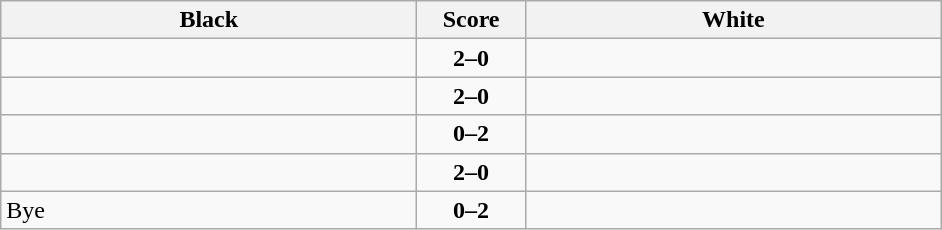<table class="wikitable" style="text-align: center;">
<tr>
<th align="right" width="270">Black</th>
<th width="65">Score</th>
<th align="left" width="270">White</th>
</tr>
<tr>
<td align=left><strong></strong></td>
<td align=center><strong>2–0</strong></td>
<td align=left></td>
</tr>
<tr>
<td align=left><strong></strong></td>
<td align=center><strong>2–0</strong></td>
<td align=left></td>
</tr>
<tr>
<td align=left></td>
<td align=center><strong>0–2</strong></td>
<td align=left><strong></strong></td>
</tr>
<tr>
<td align=left><strong></strong></td>
<td align=center><strong>2–0</strong></td>
<td align=left></td>
</tr>
<tr>
<td align=left>Bye</td>
<td align=center><strong>0–2</strong></td>
<td align=left><strong></strong></td>
</tr>
</table>
